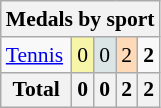<table class="wikitable" style="font-size:90%; text-align:center;">
<tr>
<th colspan="5">Medals by sport</th>
</tr>
<tr>
<td align="left"><a href='#'>Tennis</a></td>
<td style="background:#F7F6A8;">0</td>
<td style="background:#DCE5E5;">0</td>
<td style="background:#FFDAB9;">2</td>
<td><strong>2</strong></td>
</tr>
<tr class="sortbottom">
<th>Total</th>
<th>0</th>
<th>0</th>
<th>2</th>
<th>2</th>
</tr>
</table>
